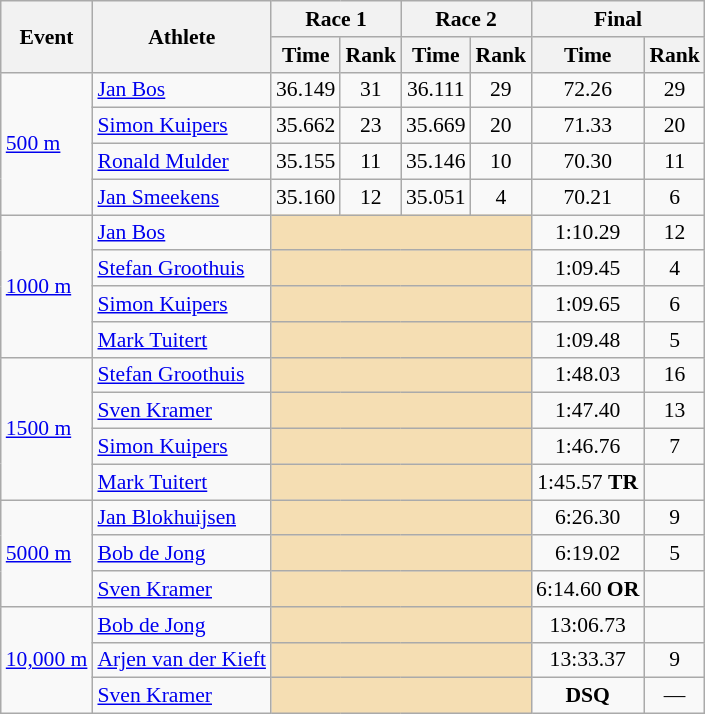<table class="wikitable" border="1" style="font-size:90%">
<tr>
<th rowspan=2>Event</th>
<th rowspan=2>Athlete</th>
<th colspan=2>Race 1</th>
<th colspan=2>Race 2</th>
<th colspan=2>Final</th>
</tr>
<tr>
<th>Time</th>
<th>Rank</th>
<th>Time</th>
<th>Rank</th>
<th>Time</th>
<th>Rank</th>
</tr>
<tr>
<td rowspan=4><a href='#'>500 m</a></td>
<td><a href='#'>Jan Bos</a></td>
<td align=center>36.149</td>
<td align=center>31</td>
<td align=center>36.111</td>
<td align=center>29</td>
<td align=center>72.26</td>
<td align=center>29</td>
</tr>
<tr>
<td><a href='#'>Simon Kuipers</a></td>
<td align=center>35.662</td>
<td align=center>23</td>
<td align=center>35.669</td>
<td align=center>20</td>
<td align=center>71.33</td>
<td align=center>20</td>
</tr>
<tr>
<td><a href='#'>Ronald Mulder</a></td>
<td align=center>35.155</td>
<td align=center>11</td>
<td align=center>35.146</td>
<td align=center>10</td>
<td align=center>70.30</td>
<td align=center>11</td>
</tr>
<tr>
<td><a href='#'>Jan Smeekens</a></td>
<td align=center>35.160</td>
<td align=center>12</td>
<td align=center>35.051</td>
<td align=center>4</td>
<td align=center>70.21</td>
<td align=center>6</td>
</tr>
<tr>
<td rowspan=4><a href='#'>1000 m</a></td>
<td><a href='#'>Jan Bos</a></td>
<td colspan=4 bgcolor=wheat></td>
<td align=center>1:10.29</td>
<td align=center>12</td>
</tr>
<tr>
<td><a href='#'>Stefan Groothuis</a></td>
<td colspan=4 bgcolor=wheat></td>
<td align=center>1:09.45</td>
<td align=center>4</td>
</tr>
<tr>
<td><a href='#'>Simon Kuipers</a></td>
<td colspan=4 bgcolor=wheat></td>
<td align=center>1:09.65</td>
<td align=center>6</td>
</tr>
<tr>
<td><a href='#'>Mark Tuitert</a></td>
<td colspan=4 bgcolor=wheat></td>
<td align=center>1:09.48</td>
<td align=center>5</td>
</tr>
<tr>
<td rowspan=4><a href='#'>1500 m</a></td>
<td><a href='#'>Stefan Groothuis</a></td>
<td colspan=4 bgcolor=wheat></td>
<td align=center>1:48.03</td>
<td align=center>16</td>
</tr>
<tr>
<td><a href='#'>Sven Kramer</a></td>
<td colspan=4 bgcolor=wheat></td>
<td align=center>1:47.40</td>
<td align=center>13</td>
</tr>
<tr>
<td><a href='#'>Simon Kuipers</a></td>
<td colspan=4 bgcolor=wheat></td>
<td align=center>1:46.76</td>
<td align=center>7</td>
</tr>
<tr>
<td><a href='#'>Mark Tuitert</a></td>
<td colspan=4 bgcolor=wheat></td>
<td align=center>1:45.57 <strong>TR</strong></td>
<td align=center></td>
</tr>
<tr>
<td rowspan=3><a href='#'>5000 m</a></td>
<td><a href='#'>Jan Blokhuijsen</a></td>
<td colspan=4 bgcolor=wheat></td>
<td align=center>6:26.30</td>
<td align=center>9</td>
</tr>
<tr>
<td><a href='#'>Bob de Jong</a></td>
<td colspan=4 bgcolor=wheat></td>
<td align=center>6:19.02</td>
<td align=center>5</td>
</tr>
<tr>
<td><a href='#'>Sven Kramer</a></td>
<td colspan=4 bgcolor=wheat></td>
<td align=center>6:14.60 <strong>OR</strong></td>
<td align=center></td>
</tr>
<tr>
<td rowspan=3><a href='#'>10,000 m</a></td>
<td><a href='#'>Bob de Jong</a></td>
<td colspan=4 bgcolor=wheat></td>
<td align=center>13:06.73</td>
<td align=center></td>
</tr>
<tr>
<td><a href='#'>Arjen van der Kieft</a></td>
<td colspan=4 bgcolor=wheat></td>
<td align=center>13:33.37</td>
<td align=center>9</td>
</tr>
<tr>
<td><a href='#'>Sven Kramer</a></td>
<td colspan=4 bgcolor=wheat></td>
<td align=center><strong>DSQ</strong></td>
<td align=center>—</td>
</tr>
</table>
